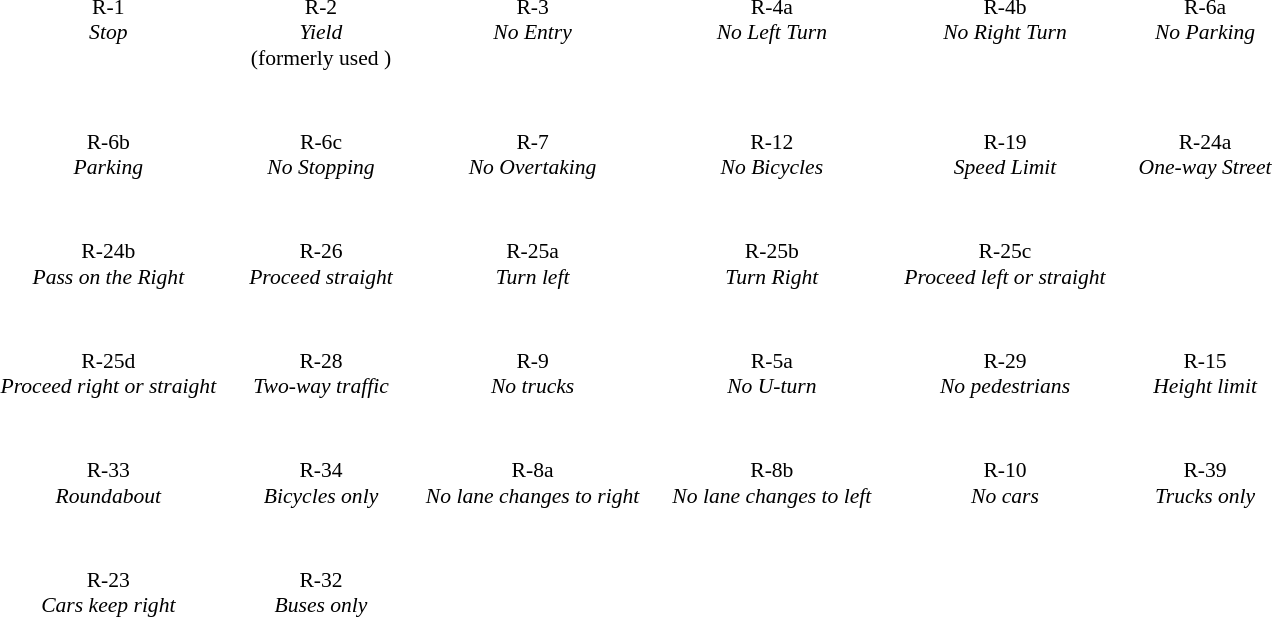<table cellspacing="20" align="center">
<tr>
<td align="center" valign="top" style="font-size: 90%"><br>R-1<br><em>Stop</em></td>
<td align="center" valign="top" style="font-size: 90%"><br>R-2<br><em>Yield</em> <br> (formerly used )</td>
<td align="center" valign="top" style="font-size: 90%"><br>R-3<br><em>No Entry</em></td>
<td align="center" valign="top" style="font-size: 90%"><br>R-4a<br><em>No Left Turn</em></td>
<td align="center" valign="top" style="font-size: 90%"><br>R-4b<br><em>No Right Turn</em></td>
<td align="center" valign="top" style="font-size: 90%"><br>R-6a<br><em>No Parking</em></td>
</tr>
<tr>
<td align="center" valign="top" style="font-size: 90%"><br>R-6b<br><em>Parking</em></td>
<td align="center" valign="top" style="font-size: 90%"><br>R-6c<br><em>No Stopping</em></td>
<td align="center" valign="top" style="font-size: 90%"><br>R-7<br><em>No Overtaking</em></td>
<td align="center" valign="top" style="font-size: 90%"><br>R-12<br><em>No Bicycles</em></td>
<td align="center" valign="top" style="font-size: 90%"><br>R-19<br><em>Speed Limit</em></td>
<td align="center" valign="top" style="font-size: 90%"><br>R-24a<br><em>One-way Street</em></td>
</tr>
<tr>
<td align="center" valign="top" style="font-size: 90%"><br>R-24b<br><em>Pass on the Right</em></td>
<td align="center" valign="top" style="font-size: 90%"><br>R-26<br><em>Proceed straight</em></td>
<td align="center" valign="top" style="font-size: 90%"><br>R-25a<br><em>Turn left</em></td>
<td align="center" valign="top" style="font-size: 90%"><br>R-25b<br><em>Turn Right</em></td>
<td align="center" valign="top" style="font-size: 90%"><br>R-25c<br><em>Proceed left or straight</em></td>
</tr>
<tr>
<td align="center" valign="top" style="font-size: 90%"><br>R-25d<br><em>Proceed right or straight</em></td>
<td align="center" valign="top" style="font-size: 90%"><br>R-28<br><em>Two-way traffic</em></td>
<td align="center" valign="top" style="font-size: 90%"><br>R-9<br><em>No trucks</em></td>
<td align="center" valign="top" style="font-size: 90%"><br>R-5a<br><em>No U-turn</em></td>
<td align="center" valign="top" style="font-size: 90%"><br>R-29<br><em>No pedestrians</em></td>
<td align="center" valign="top" style="font-size: 90%"><br>R-15<br><em>Height limit</em></td>
</tr>
<tr>
<td align="center" valign="top" style="font-size: 90%"><br>R-33<br><em>Roundabout</em></td>
<td align="center" valign="top" style="font-size: 90%"><br>R-34<br><em>Bicycles only</em></td>
<td align="center" valign="top" style="font-size: 90%"><br>R-8a<br><em>No lane changes to right</em></td>
<td align="center" valign="top" style="font-size: 90%"><br>R-8b<br><em>No lane changes to left</em></td>
<td align="center" valign="top" style="font-size: 90%"><br>R-10<br><em>No cars</em></td>
<td align="center" valign="top" style="font-size: 90%"><br>R-39<br><em>Trucks only</em></td>
</tr>
<tr>
<td align="center" valign="top" style="font-size: 90%"><br>R-23<br><em>Cars keep right</em></td>
<td align="center" valign="top" style="font-size: 90%"><br>R-32<br><em>Buses only</em></td>
</tr>
</table>
